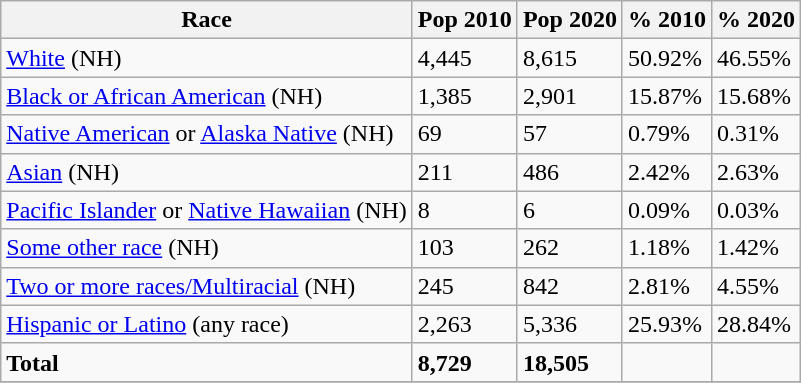<table class="wikitable">
<tr>
<th>Race</th>
<th>Pop 2010</th>
<th>Pop 2020</th>
<th>% 2010</th>
<th>% 2020</th>
</tr>
<tr>
<td><a href='#'>White</a> (NH)</td>
<td>4,445</td>
<td>8,615</td>
<td>50.92%</td>
<td>46.55%</td>
</tr>
<tr>
<td><a href='#'>Black or African American</a> (NH)</td>
<td>1,385</td>
<td>2,901</td>
<td>15.87%</td>
<td>15.68%</td>
</tr>
<tr>
<td><a href='#'>Native American</a> or <a href='#'>Alaska Native</a> (NH)</td>
<td>69</td>
<td>57</td>
<td>0.79%</td>
<td>0.31%</td>
</tr>
<tr>
<td><a href='#'>Asian</a> (NH)</td>
<td>211</td>
<td>486</td>
<td>2.42%</td>
<td>2.63%</td>
</tr>
<tr>
<td><a href='#'>Pacific Islander</a> or <a href='#'>Native Hawaiian</a> (NH)</td>
<td>8</td>
<td>6</td>
<td>0.09%</td>
<td>0.03%</td>
</tr>
<tr>
<td><a href='#'>Some other race</a> (NH)</td>
<td>103</td>
<td>262</td>
<td>1.18%</td>
<td>1.42%</td>
</tr>
<tr>
<td><a href='#'>Two or more races/Multiracial</a> (NH)</td>
<td>245</td>
<td>842</td>
<td>2.81%</td>
<td>4.55%</td>
</tr>
<tr>
<td><a href='#'>Hispanic or Latino</a> (any race)</td>
<td>2,263</td>
<td>5,336</td>
<td>25.93%</td>
<td>28.84%</td>
</tr>
<tr>
<td><strong>Total</strong></td>
<td><strong>8,729</strong></td>
<td><strong>18,505</strong></td>
<td></td>
<td></td>
</tr>
<tr>
</tr>
</table>
